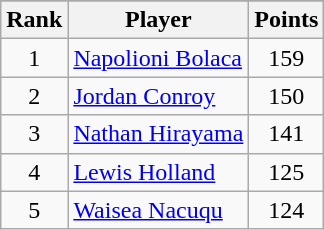<table class="wikitable sortable" style="text-align:center;">
<tr>
</tr>
<tr>
<th>Rank</th>
<th>Player</th>
<th>Points</th>
</tr>
<tr>
<td>1</td>
<td align=left> <a href='#'>Napolioni Bolaca</a></td>
<td>159</td>
</tr>
<tr>
<td>2</td>
<td align=left> <a href='#'>Jordan Conroy</a></td>
<td>150</td>
</tr>
<tr>
<td>3</td>
<td> <a href='#'>Nathan Hirayama</a></td>
<td>141</td>
</tr>
<tr>
<td>4</td>
<td align=left> <a href='#'>Lewis Holland</a></td>
<td>125</td>
</tr>
<tr>
<td>5</td>
<td align=left> <a href='#'>Waisea Nacuqu</a></td>
<td>124</td>
</tr>
</table>
